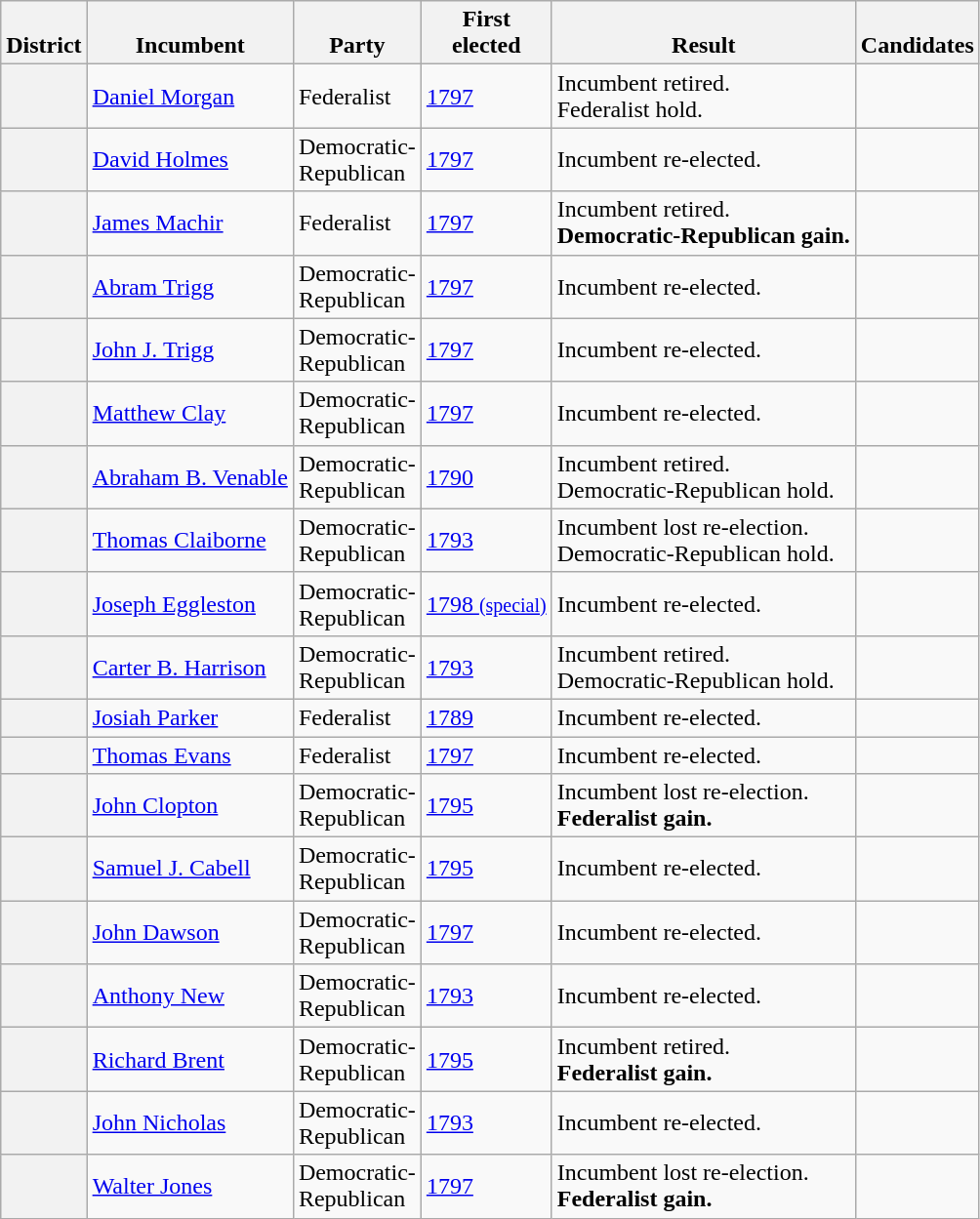<table class=wikitable>
<tr valign=bottom>
<th>District</th>
<th>Incumbent</th>
<th>Party</th>
<th>First<br>elected</th>
<th>Result</th>
<th>Candidates</th>
</tr>
<tr>
<th></th>
<td><a href='#'>Daniel Morgan</a></td>
<td>Federalist</td>
<td><a href='#'>1797</a></td>
<td>Incumbent retired.<br>Federalist hold.</td>
<td nowrap></td>
</tr>
<tr>
<th></th>
<td><a href='#'>David Holmes</a></td>
<td>Democratic-<br>Republican</td>
<td><a href='#'>1797</a></td>
<td>Incumbent re-elected.</td>
<td nowrap></td>
</tr>
<tr>
<th></th>
<td><a href='#'>James Machir</a></td>
<td>Federalist</td>
<td><a href='#'>1797</a></td>
<td>Incumbent retired.<br><strong>Democratic-Republican gain.</strong></td>
<td nowrap></td>
</tr>
<tr>
<th></th>
<td><a href='#'>Abram Trigg</a></td>
<td>Democratic-<br>Republican</td>
<td><a href='#'>1797</a></td>
<td>Incumbent re-elected.</td>
<td nowrap></td>
</tr>
<tr>
<th></th>
<td><a href='#'>John J. Trigg</a></td>
<td>Democratic-<br>Republican</td>
<td><a href='#'>1797</a></td>
<td>Incumbent re-elected.</td>
<td nowrap></td>
</tr>
<tr>
<th></th>
<td><a href='#'>Matthew Clay</a></td>
<td>Democratic-<br>Republican</td>
<td><a href='#'>1797</a></td>
<td>Incumbent re-elected.</td>
<td nowrap></td>
</tr>
<tr>
<th></th>
<td><a href='#'>Abraham B. Venable</a></td>
<td>Democratic-<br>Republican</td>
<td><a href='#'>1790</a></td>
<td>Incumbent retired.<br>Democratic-Republican hold.</td>
<td nowrap></td>
</tr>
<tr>
<th></th>
<td><a href='#'>Thomas Claiborne</a></td>
<td>Democratic-<br>Republican</td>
<td><a href='#'>1793</a></td>
<td>Incumbent lost re-election.<br>Democratic-Republican hold.</td>
<td nowrap></td>
</tr>
<tr>
<th></th>
<td><a href='#'>Joseph Eggleston</a></td>
<td>Democratic-<br>Republican</td>
<td><a href='#'>1798 <small>(special)</small></a></td>
<td>Incumbent re-elected.</td>
<td nowrap></td>
</tr>
<tr>
<th></th>
<td><a href='#'>Carter B. Harrison</a></td>
<td>Democratic-<br>Republican</td>
<td><a href='#'>1793</a></td>
<td>Incumbent retired.<br>Democratic-Republican hold.</td>
<td nowrap></td>
</tr>
<tr>
<th></th>
<td><a href='#'>Josiah Parker</a></td>
<td>Federalist</td>
<td><a href='#'>1789</a></td>
<td>Incumbent re-elected.</td>
<td nowrap></td>
</tr>
<tr>
<th></th>
<td><a href='#'>Thomas Evans</a></td>
<td>Federalist</td>
<td><a href='#'>1797</a></td>
<td>Incumbent re-elected.</td>
<td nowrap></td>
</tr>
<tr>
<th></th>
<td><a href='#'>John Clopton</a></td>
<td>Democratic-<br>Republican</td>
<td><a href='#'>1795</a></td>
<td>Incumbent lost re-election.<br><strong>Federalist gain.</strong></td>
<td nowrap></td>
</tr>
<tr>
<th></th>
<td><a href='#'>Samuel J. Cabell</a></td>
<td>Democratic-<br>Republican</td>
<td><a href='#'>1795</a></td>
<td>Incumbent re-elected.</td>
<td nowrap></td>
</tr>
<tr>
<th></th>
<td><a href='#'>John Dawson</a></td>
<td>Democratic-<br>Republican</td>
<td><a href='#'>1797</a></td>
<td>Incumbent re-elected.</td>
<td nowrap></td>
</tr>
<tr>
<th></th>
<td><a href='#'>Anthony New</a></td>
<td>Democratic-<br>Republican</td>
<td><a href='#'>1793</a></td>
<td>Incumbent re-elected.</td>
<td nowrap></td>
</tr>
<tr>
<th></th>
<td><a href='#'>Richard Brent</a></td>
<td>Democratic-<br>Republican</td>
<td><a href='#'>1795</a></td>
<td>Incumbent retired.<br><strong>Federalist gain.</strong></td>
<td nowrap></td>
</tr>
<tr>
<th></th>
<td><a href='#'>John Nicholas</a></td>
<td>Democratic-<br>Republican</td>
<td><a href='#'>1793</a></td>
<td>Incumbent re-elected.</td>
<td nowrap></td>
</tr>
<tr>
<th></th>
<td><a href='#'>Walter Jones</a></td>
<td>Democratic-<br>Republican</td>
<td><a href='#'>1797</a></td>
<td>Incumbent lost re-election.<br><strong>Federalist gain.</strong></td>
<td nowrap></td>
</tr>
</table>
